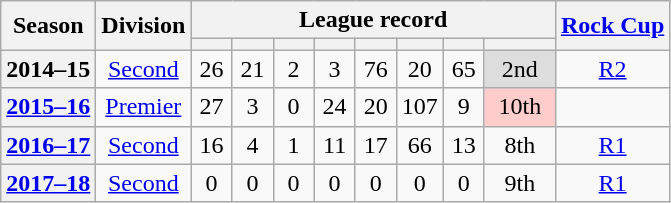<table class="wikitable sortable plainrowheaders" style="text-align: center;">
<tr>
<th rowspan="2" scope="col">Season</th>
<th rowspan="2" scope="col">Division</th>
<th colspan="8" scope="col">League record</th>
<th rowspan="2" scope="col"><a href='#'>Rock Cup</a></th>
</tr>
<tr>
<th width="20" scope="col"></th>
<th width="20" scope="col"></th>
<th width="20" scope="col"></th>
<th width="20" scope="col"></th>
<th width="20" scope="col"></th>
<th width="20" scope="col"></th>
<th width="20" scope="col"></th>
<th width="40" scope="col" data-sort-type="number"></th>
</tr>
<tr>
<th scope="row">2014–15</th>
<td><a href='#'>Second</a></td>
<td>26</td>
<td>21</td>
<td>2</td>
<td>3</td>
<td>76</td>
<td>20</td>
<td>65</td>
<td bgcolor=#DDD>2nd </td>
<td><a href='#'>R2</a></td>
</tr>
<tr>
<th scope="row"><a href='#'>2015–16</a></th>
<td><a href='#'>Premier</a></td>
<td>27</td>
<td>3</td>
<td>0</td>
<td>24</td>
<td>20</td>
<td>107</td>
<td>9</td>
<td bgcolor=#fcc>10th </td>
<td></td>
</tr>
<tr>
<th scope="row"><a href='#'>2016–17</a></th>
<td><a href='#'>Second</a></td>
<td>16</td>
<td>4</td>
<td>1</td>
<td>11</td>
<td>17</td>
<td>66</td>
<td>13</td>
<td>8th</td>
<td><a href='#'>R1</a></td>
</tr>
<tr>
<th scope="row"><a href='#'>2017–18</a></th>
<td><a href='#'>Second</a></td>
<td>0</td>
<td>0</td>
<td>0</td>
<td>0</td>
<td>0</td>
<td>0</td>
<td>0</td>
<td>9th</td>
<td><a href='#'>R1</a></td>
</tr>
</table>
